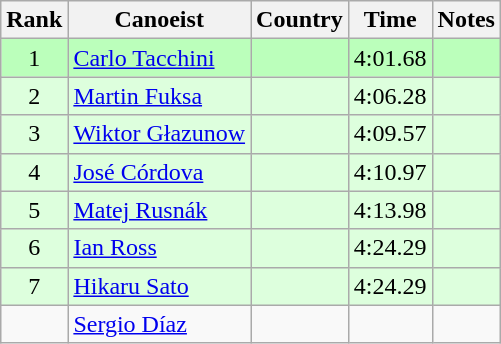<table class="wikitable" style="text-align:center">
<tr>
<th>Rank</th>
<th>Canoeist</th>
<th>Country</th>
<th>Time</th>
<th>Notes</th>
</tr>
<tr bgcolor=bbffbb>
<td>1</td>
<td align="left"><a href='#'>Carlo Tacchini</a></td>
<td align="left"></td>
<td>4:01.68</td>
<td></td>
</tr>
<tr bgcolor=ddffdd>
<td>2</td>
<td align="left"><a href='#'>Martin Fuksa</a></td>
<td align="left"></td>
<td>4:06.28</td>
<td></td>
</tr>
<tr bgcolor=ddffdd>
<td>3</td>
<td align="left"><a href='#'>Wiktor Głazunow</a></td>
<td align="left"></td>
<td>4:09.57</td>
<td></td>
</tr>
<tr bgcolor=ddffdd>
<td>4</td>
<td align="left"><a href='#'>José Córdova</a></td>
<td align="left"></td>
<td>4:10.97</td>
<td></td>
</tr>
<tr bgcolor=ddffdd>
<td>5</td>
<td align="left"><a href='#'>Matej Rusnák</a></td>
<td align="left"></td>
<td>4:13.98</td>
<td></td>
</tr>
<tr bgcolor=ddffdd>
<td>6</td>
<td align="left"><a href='#'>Ian Ross</a></td>
<td align="left"></td>
<td>4:24.29</td>
<td></td>
</tr>
<tr bgcolor=ddffdd>
<td>7</td>
<td align="left"><a href='#'>Hikaru Sato</a></td>
<td align="left"></td>
<td>4:24.29</td>
<td></td>
</tr>
<tr>
<td></td>
<td align="left"><a href='#'>Sergio Díaz</a></td>
<td align="left"></td>
<td></td>
<td></td>
</tr>
</table>
